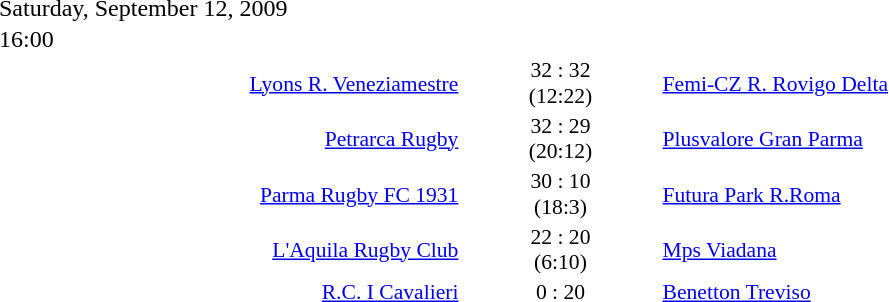<table style="width:70%;" cellspacing="1">
<tr>
<th width=35%></th>
<th width=15%></th>
<th></th>
</tr>
<tr>
<td>Saturday, September 12, 2009</td>
</tr>
<tr>
<td>16:00</td>
</tr>
<tr style=font-size:90%>
<td align=right><a href='#'>Lyons R. Veneziamestre</a></td>
<td align=center>32 : 32<br>(12:22)</td>
<td><a href='#'>Femi-CZ R. Rovigo Delta</a></td>
</tr>
<tr style=font-size:90%>
<td align=right><a href='#'>Petrarca Rugby</a></td>
<td align=center>32 : 29<br>(20:12)</td>
<td><a href='#'>Plusvalore Gran Parma</a></td>
</tr>
<tr style=font-size:90%>
<td align=right><a href='#'>Parma Rugby FC 1931</a></td>
<td align=center>30 : 10<br>(18:3)</td>
<td><a href='#'>Futura Park R.Roma</a></td>
</tr>
<tr style=font-size:90%>
<td align=right><a href='#'>L'Aquila Rugby Club</a></td>
<td align=center>22 : 20<br>(6:10)</td>
<td><a href='#'>Mps Viadana</a></td>
</tr>
<tr style=font-size:90%>
<td align=right><a href='#'>R.C. I Cavalieri</a></td>
<td align=center>0 : 20</td>
<td><a href='#'>Benetton Treviso</a></td>
</tr>
</table>
